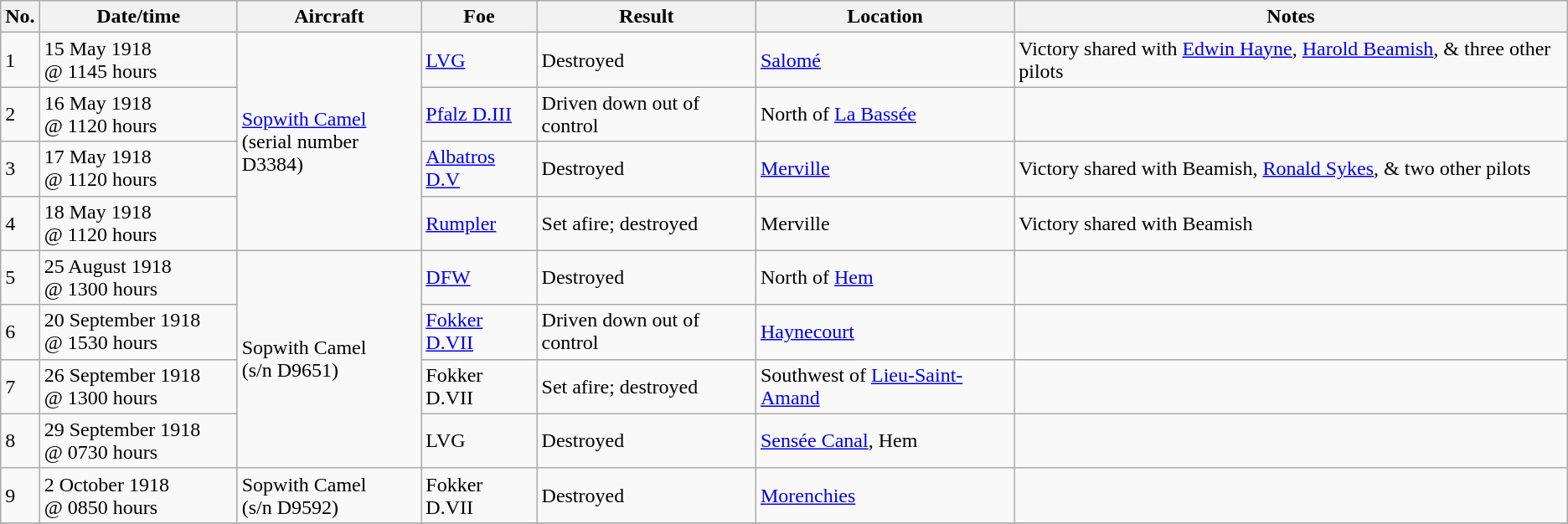<table class="wikitable">
<tr>
<th>No.</th>
<th width="150">Date/time</th>
<th>Aircraft</th>
<th>Foe</th>
<th>Result</th>
<th>Location</th>
<th>Notes</th>
</tr>
<tr>
<td>1</td>
<td>15 May 1918<br>@ 1145 hours</td>
<td rowspan=4><a href='#'>Sopwith Camel</a><br>(serial number D3384)</td>
<td><a href='#'>LVG</a></td>
<td>Destroyed</td>
<td><a href='#'>Salomé</a></td>
<td>Victory shared with <a href='#'>Edwin Hayne</a>, <a href='#'>Harold Beamish</a>, & three other pilots</td>
</tr>
<tr>
<td>2</td>
<td>16 May 1918<br>@ 1120 hours</td>
<td><a href='#'>Pfalz D.III</a></td>
<td>Driven down out of control</td>
<td>North of <a href='#'>La Bassée</a></td>
<td></td>
</tr>
<tr>
<td>3</td>
<td>17 May 1918<br>@ 1120 hours</td>
<td><a href='#'>Albatros D.V</a></td>
<td>Destroyed</td>
<td><a href='#'>Merville</a></td>
<td>Victory shared with Beamish, <a href='#'>Ronald Sykes</a>, & two other pilots</td>
</tr>
<tr>
<td>4</td>
<td>18 May 1918<br>@ 1120 hours</td>
<td><a href='#'>Rumpler</a></td>
<td>Set afire; destroyed</td>
<td>Merville</td>
<td>Victory shared with Beamish</td>
</tr>
<tr>
<td>5</td>
<td>25 August 1918<br>@ 1300 hours</td>
<td rowspan=4>Sopwith Camel<br>(s/n D9651)</td>
<td><a href='#'>DFW</a></td>
<td>Destroyed</td>
<td>North of <a href='#'>Hem</a></td>
<td></td>
</tr>
<tr>
<td>6</td>
<td>20 September 1918<br>@ 1530 hours</td>
<td><a href='#'>Fokker D.VII</a></td>
<td>Driven down out of control</td>
<td><a href='#'>Haynecourt</a></td>
<td></td>
</tr>
<tr>
<td>7</td>
<td>26 September 1918<br>@ 1300 hours</td>
<td>Fokker D.VII</td>
<td>Set afire; destroyed</td>
<td>Southwest of <a href='#'>Lieu-Saint-Amand</a></td>
<td></td>
</tr>
<tr>
<td>8</td>
<td>29 September 1918<br>@ 0730 hours</td>
<td>LVG</td>
<td>Destroyed</td>
<td><a href='#'>Sensée Canal</a>, Hem</td>
<td></td>
</tr>
<tr>
<td>9</td>
<td>2 October 1918<br>@ 0850 hours</td>
<td>Sopwith Camel<br>(s/n D9592)</td>
<td>Fokker D.VII</td>
<td>Destroyed</td>
<td><a href='#'>Morenchies</a></td>
<td></td>
</tr>
<tr>
</tr>
</table>
